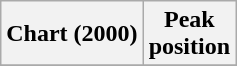<table class="wikitable sortable plainrowheaders">
<tr>
<th>Chart (2000)</th>
<th>Peak<br>position</th>
</tr>
<tr>
</tr>
</table>
